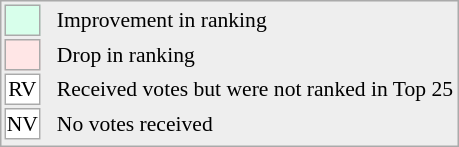<table align="right" style="font-size:90%; border:1px solid #aaaaaa; white-space:nowrap; background:#eeeeee;">
<tr>
<td style="background:#d8ffeb; width:20px; border:1px solid #aaaaaa;"> </td>
<td rowspan="5"> </td>
<td>Improvement in ranking</td>
</tr>
<tr>
<td style="background:#ffe6e6; width:20px; border:1px solid #aaaaaa;"> </td>
<td>Drop in ranking</td>
</tr>
<tr>
<td align="center" style="width:20px; border:1px solid #aaaaaa; background:white;">RV</td>
<td>Received votes but were not ranked in Top 25</td>
</tr>
<tr>
<td align="center" style="width:20px; border:1px solid #aaaaaa; background:white;">NV</td>
<td>No votes received</td>
</tr>
<tr>
</tr>
</table>
